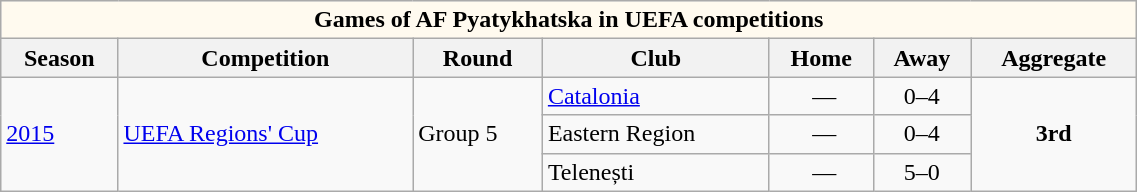<table class="wikitable collapsible collapsed" width="60%" style="text-align: left;">
<tr>
<th style="background:#fffaef;" colspan="17">Games of AF Pyatykhatska in UEFA competitions</th>
</tr>
<tr>
<th>Season</th>
<th>Competition</th>
<th>Round</th>
<th>Club</th>
<th>Home</th>
<th>Away</th>
<th>Aggregate</th>
</tr>
<tr>
<td rowspan="3"><a href='#'>2015</a></td>
<td rowspan="3"><a href='#'>UEFA Regions' Cup</a></td>
<td rowspan="3">Group 5</td>
<td> <a href='#'>Catalonia</a></td>
<td style="text-align:center;"> —</td>
<td style="text-align:center;">0–4</td>
<td rowspan="3" style="text-align:center;"><strong>3rd</strong></td>
</tr>
<tr>
<td> Eastern Region</td>
<td style="text-align:center;"> —</td>
<td style="text-align:center;">0–4</td>
</tr>
<tr>
<td> Telenești</td>
<td style="text-align:center;"> —</td>
<td style="text-align:center;">5–0</td>
</tr>
</table>
